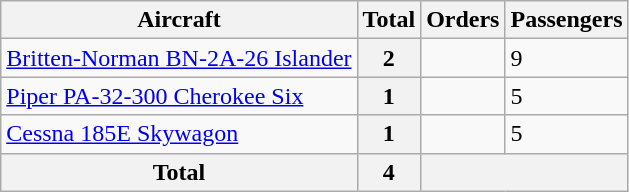<table class="wikitable">
<tr>
<th>Aircraft</th>
<th>Total</th>
<th>Orders</th>
<th>Passengers</th>
</tr>
<tr>
<td><a href='#'>Britten-Norman BN-2A-26 Islander</a></td>
<th>2</th>
<td></td>
<td>9</td>
</tr>
<tr>
<td><a href='#'>Piper PA-32-300 Cherokee Six</a></td>
<th>1</th>
<td></td>
<td>5</td>
</tr>
<tr>
<td><a href='#'>Cessna 185E Skywagon</a></td>
<th>1</th>
<td></td>
<td>5</td>
</tr>
<tr>
<th>Total</th>
<th>4</th>
<th colspan=2></th>
</tr>
</table>
